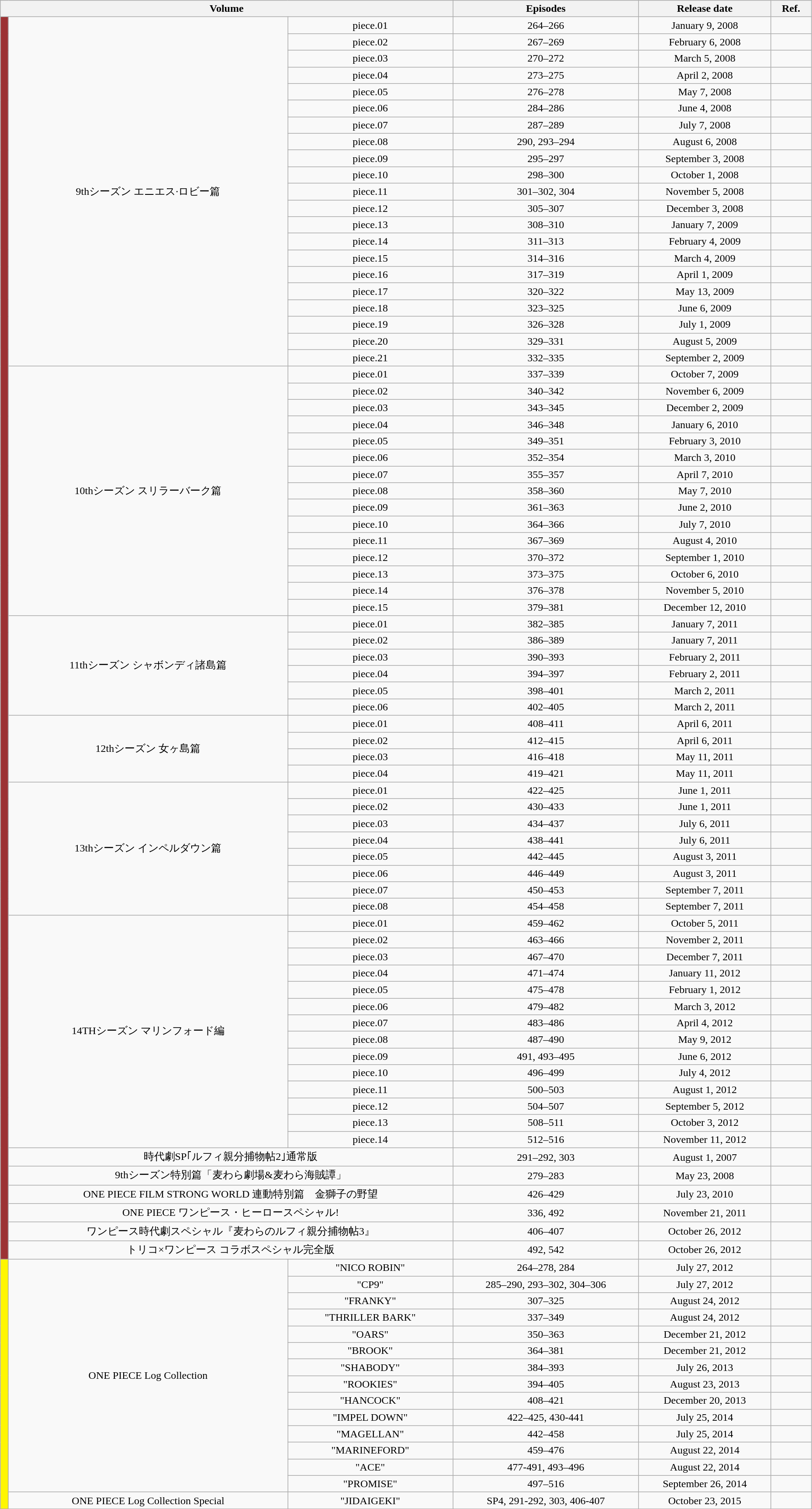<table class="wikitable" style="text-align: center; width: 98%;">
<tr>
<th colspan="3">Volume</th>
<th>Episodes</th>
<th>Release date</th>
<th style="width:5%;">Ref.</th>
</tr>
<tr>
<td rowspan="74"  style="width:1%; background:#9C3234;"></td>
<td rowspan="21">9thシーズン エニエス·ロビー篇</td>
<td>piece.01</td>
<td>264–266</td>
<td>January 9, 2008</td>
<td></td>
</tr>
<tr>
<td>piece.02</td>
<td>267–269</td>
<td>February 6, 2008</td>
<td></td>
</tr>
<tr>
<td>piece.03</td>
<td>270–272</td>
<td>March 5, 2008</td>
<td></td>
</tr>
<tr>
<td>piece.04</td>
<td>273–275</td>
<td>April 2, 2008</td>
<td></td>
</tr>
<tr>
<td>piece.05</td>
<td>276–278</td>
<td>May 7, 2008</td>
<td></td>
</tr>
<tr>
<td>piece.06</td>
<td>284–286</td>
<td>June 4, 2008</td>
<td></td>
</tr>
<tr>
<td>piece.07</td>
<td>287–289</td>
<td>July 7, 2008</td>
<td></td>
</tr>
<tr>
<td>piece.08</td>
<td>290, 293–294</td>
<td>August 6, 2008</td>
<td></td>
</tr>
<tr>
<td>piece.09</td>
<td>295–297</td>
<td>September 3, 2008</td>
<td></td>
</tr>
<tr>
<td>piece.10</td>
<td>298–300</td>
<td>October 1, 2008</td>
<td></td>
</tr>
<tr>
<td>piece.11</td>
<td>301–302, 304</td>
<td>November 5, 2008</td>
<td></td>
</tr>
<tr>
<td>piece.12</td>
<td>305–307</td>
<td>December 3, 2008</td>
<td></td>
</tr>
<tr>
<td>piece.13</td>
<td>308–310</td>
<td>January 7, 2009</td>
<td></td>
</tr>
<tr>
<td>piece.14</td>
<td>311–313</td>
<td>February 4, 2009</td>
<td></td>
</tr>
<tr>
<td>piece.15</td>
<td>314–316</td>
<td>March 4, 2009</td>
<td></td>
</tr>
<tr>
<td>piece.16</td>
<td>317–319</td>
<td>April 1, 2009</td>
<td></td>
</tr>
<tr>
<td>piece.17</td>
<td>320–322</td>
<td>May 13, 2009</td>
<td></td>
</tr>
<tr>
<td>piece.18</td>
<td>323–325</td>
<td>June 6, 2009</td>
<td></td>
</tr>
<tr>
<td>piece.19</td>
<td>326–328</td>
<td>July 1, 2009</td>
<td></td>
</tr>
<tr>
<td>piece.20</td>
<td>329–331</td>
<td>August 5, 2009</td>
<td></td>
</tr>
<tr>
<td>piece.21</td>
<td>332–335</td>
<td>September 2, 2009</td>
<td></td>
</tr>
<tr>
<td rowspan="15">10thシーズン スリラーバーク篇</td>
<td>piece.01</td>
<td>337–339</td>
<td>October 7, 2009</td>
<td></td>
</tr>
<tr>
<td>piece.02</td>
<td>340–342</td>
<td>November 6, 2009</td>
<td></td>
</tr>
<tr>
<td>piece.03</td>
<td>343–345</td>
<td>December 2, 2009</td>
<td></td>
</tr>
<tr>
<td>piece.04</td>
<td>346–348</td>
<td>January 6, 2010</td>
<td></td>
</tr>
<tr>
<td>piece.05</td>
<td>349–351</td>
<td>February 3, 2010</td>
<td></td>
</tr>
<tr>
<td>piece.06</td>
<td>352–354</td>
<td>March 3, 2010</td>
<td></td>
</tr>
<tr>
<td>piece.07</td>
<td>355–357</td>
<td>April 7, 2010</td>
<td></td>
</tr>
<tr>
<td>piece.08</td>
<td>358–360</td>
<td>May 7, 2010</td>
<td></td>
</tr>
<tr>
<td>piece.09</td>
<td>361–363</td>
<td>June 2, 2010</td>
<td></td>
</tr>
<tr>
<td>piece.10</td>
<td>364–366</td>
<td>July 7, 2010</td>
<td></td>
</tr>
<tr>
<td>piece.11</td>
<td>367–369</td>
<td>August 4, 2010</td>
<td></td>
</tr>
<tr>
<td>piece.12</td>
<td>370–372</td>
<td>September 1, 2010</td>
<td></td>
</tr>
<tr>
<td>piece.13</td>
<td>373–375</td>
<td>October 6, 2010</td>
<td></td>
</tr>
<tr>
<td>piece.14</td>
<td>376–378</td>
<td>November 5, 2010</td>
<td></td>
</tr>
<tr>
<td>piece.15</td>
<td>379–381</td>
<td>December 12, 2010</td>
<td></td>
</tr>
<tr>
<td rowspan="6">11thシーズン シャボンディ諸島篇</td>
<td>piece.01</td>
<td>382–385</td>
<td>January 7, 2011</td>
<td></td>
</tr>
<tr>
<td>piece.02</td>
<td>386–389</td>
<td>January 7, 2011</td>
<td></td>
</tr>
<tr>
<td>piece.03</td>
<td>390–393</td>
<td>February 2, 2011</td>
<td></td>
</tr>
<tr>
<td>piece.04</td>
<td>394–397</td>
<td>February 2, 2011</td>
<td></td>
</tr>
<tr>
<td>piece.05</td>
<td>398–401</td>
<td>March 2, 2011</td>
<td></td>
</tr>
<tr>
<td>piece.06</td>
<td>402–405</td>
<td>March 2, 2011</td>
<td></td>
</tr>
<tr>
<td rowspan="4">12thシーズン 女ヶ島篇</td>
<td>piece.01</td>
<td>408–411</td>
<td>April 6, 2011</td>
<td></td>
</tr>
<tr>
<td>piece.02</td>
<td>412–415</td>
<td>April 6, 2011</td>
<td></td>
</tr>
<tr>
<td>piece.03</td>
<td>416–418</td>
<td>May 11, 2011</td>
<td></td>
</tr>
<tr>
<td>piece.04</td>
<td>419–421</td>
<td>May 11, 2011</td>
<td></td>
</tr>
<tr>
<td rowspan="8">13thシーズン インペルダウン篇</td>
<td>piece.01</td>
<td>422–425</td>
<td>June 1, 2011</td>
<td></td>
</tr>
<tr>
<td>piece.02</td>
<td>430–433</td>
<td>June 1, 2011</td>
<td></td>
</tr>
<tr>
<td>piece.03</td>
<td>434–437</td>
<td>July 6, 2011</td>
<td></td>
</tr>
<tr>
<td>piece.04</td>
<td>438–441</td>
<td>July 6, 2011</td>
<td></td>
</tr>
<tr>
<td>piece.05</td>
<td>442–445</td>
<td>August 3, 2011</td>
<td></td>
</tr>
<tr>
<td>piece.06</td>
<td>446–449</td>
<td>August 3, 2011</td>
<td></td>
</tr>
<tr>
<td>piece.07</td>
<td>450–453</td>
<td>September 7, 2011</td>
<td></td>
</tr>
<tr>
<td>piece.08</td>
<td>454–458</td>
<td>September 7, 2011</td>
<td></td>
</tr>
<tr>
<td rowspan="14">14THシーズン マリンフォード編</td>
<td>piece.01</td>
<td>459–462</td>
<td>October 5, 2011</td>
<td></td>
</tr>
<tr>
<td>piece.02</td>
<td>463–466</td>
<td>November 2, 2011</td>
<td></td>
</tr>
<tr>
<td>piece.03</td>
<td>467–470</td>
<td>December 7, 2011</td>
<td></td>
</tr>
<tr>
<td>piece.04</td>
<td>471–474</td>
<td>January 11, 2012</td>
<td></td>
</tr>
<tr>
<td>piece.05</td>
<td>475–478</td>
<td>February 1, 2012</td>
<td></td>
</tr>
<tr>
<td>piece.06</td>
<td>479–482</td>
<td>March 3, 2012</td>
<td></td>
</tr>
<tr>
<td>piece.07</td>
<td>483–486</td>
<td>April 4, 2012</td>
<td></td>
</tr>
<tr>
<td>piece.08</td>
<td>487–490</td>
<td>May 9, 2012</td>
<td></td>
</tr>
<tr>
<td>piece.09</td>
<td>491, 493–495</td>
<td>June 6, 2012</td>
<td></td>
</tr>
<tr>
<td>piece.10</td>
<td>496–499</td>
<td>July 4, 2012</td>
<td></td>
</tr>
<tr>
<td>piece.11</td>
<td>500–503</td>
<td>August 1, 2012</td>
<td></td>
</tr>
<tr>
<td>piece.12</td>
<td>504–507</td>
<td>September 5, 2012</td>
<td></td>
</tr>
<tr>
<td>piece.13</td>
<td>508–511</td>
<td>October 3, 2012</td>
<td></td>
</tr>
<tr>
<td>piece.14</td>
<td>512–516</td>
<td>November 11, 2012</td>
<td></td>
</tr>
<tr>
<td colspan="2">時代劇SP｢ルフィ親分捕物帖2｣通常版</td>
<td>291–292, 303</td>
<td>August 1, 2007</td>
<td></td>
</tr>
<tr>
<td colspan="2">9thシーズン特別篇「麦わら劇場&麦わら海賊譚」</td>
<td>279–283</td>
<td>May 23, 2008</td>
<td></td>
</tr>
<tr>
<td colspan="2">ONE PIECE FILM STRONG WORLD 連動特別篇　金獅子の野望</td>
<td>426–429</td>
<td>July 23, 2010</td>
<td></td>
</tr>
<tr>
<td colspan="2">ONE PIECE ワンピース・ヒーロースペシャル!</td>
<td>336, 492</td>
<td>November 21, 2011</td>
<td></td>
</tr>
<tr>
<td colspan="2">ワンピース時代劇スペシャル『麦わらのルフィ親分捕物帖3』</td>
<td>406–407</td>
<td>October 26, 2012</td>
<td></td>
</tr>
<tr>
<td colspan="2">トリコ×ワンピース コラボスペシャル完全版</td>
<td>492, 542</td>
<td>October 26, 2012</td>
<td></td>
</tr>
<tr>
<td rowspan="15"  style="width:1%; background:#fff600;"></td>
<td rowspan="14">ONE PIECE Log Collection</td>
<td>"NICO ROBIN"</td>
<td>264–278, 284</td>
<td>July 27, 2012</td>
<td></td>
</tr>
<tr>
<td>"CP9"</td>
<td>285–290, 293–302, 304–306</td>
<td>July 27, 2012</td>
<td></td>
</tr>
<tr>
<td>"FRANKY"</td>
<td>307–325</td>
<td>August 24, 2012</td>
<td></td>
</tr>
<tr>
<td>"THRILLER BARK"</td>
<td>337–349</td>
<td>August 24, 2012</td>
<td></td>
</tr>
<tr>
<td>"OARS"</td>
<td>350–363</td>
<td>December 21, 2012</td>
<td></td>
</tr>
<tr>
<td>"BROOK"</td>
<td>364–381</td>
<td>December 21, 2012</td>
<td></td>
</tr>
<tr>
<td>"SHABODY"</td>
<td>384–393</td>
<td>July 26, 2013</td>
<td></td>
</tr>
<tr>
<td>"ROOKIES"</td>
<td>394–405</td>
<td>August 23, 2013</td>
<td></td>
</tr>
<tr>
<td>"HANCOCK"</td>
<td>408–421</td>
<td>December 20, 2013</td>
<td></td>
</tr>
<tr>
<td>"IMPEL DOWN"</td>
<td>422–425, 430-441</td>
<td>July 25, 2014</td>
<td></td>
</tr>
<tr>
<td>"MAGELLAN"</td>
<td>442–458</td>
<td>July 25, 2014</td>
<td></td>
</tr>
<tr>
<td>"MARINEFORD"</td>
<td>459–476</td>
<td>August 22, 2014</td>
<td></td>
</tr>
<tr>
<td>"ACE"</td>
<td>477-491, 493–496</td>
<td>August 22, 2014</td>
<td></td>
</tr>
<tr>
<td>"PROMISE"</td>
<td>497–516</td>
<td>September 26, 2014</td>
<td></td>
</tr>
<tr>
<td>ONE PIECE Log Collection Special</td>
<td>"JIDAIGEKI"</td>
<td>SP4, 291-292, 303, 406-407</td>
<td>October 23, 2015</td>
<td></td>
</tr>
</table>
